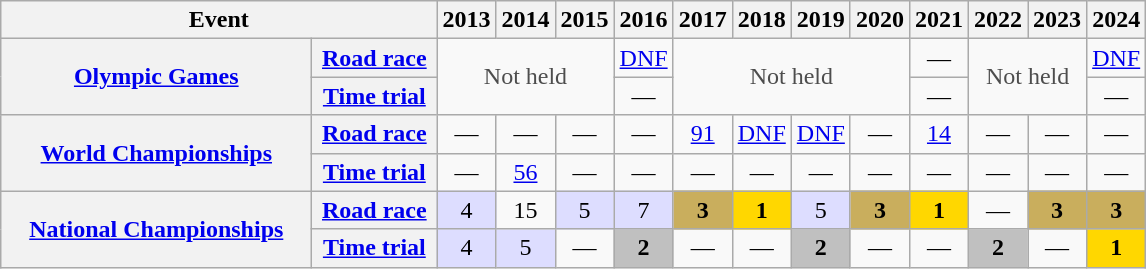<table class="wikitable plainrowheaders">
<tr>
<th colspan="2" scope="col">Event</th>
<th scope="col">2013</th>
<th scope="col">2014</th>
<th scope="col">2015</th>
<th scope="col">2016</th>
<th scope="col">2017</th>
<th scope="col">2018</th>
<th scope="col">2019</th>
<th scope="col">2020</th>
<th scope="col">2021</th>
<th scope="col">2022</th>
<th scope="col">2023</th>
<th scope="col">2024</th>
</tr>
<tr style="text-align:center;">
<th rowspan="2" scope="row" width=200> <a href='#'>Olympic Games</a></th>
<th scope="row" width=76><a href='#'>Road race</a></th>
<td style="color:#4d4d4d;" rowspan=2 colspan=3>Not held</td>
<td><a href='#'>DNF</a></td>
<td style="color:#4d4d4d;" rowspan=2 colspan=4>Not held</td>
<td>—</td>
<td style="color:#4d4d4d;" rowspan=2 colspan=2>Not held</td>
<td><a href='#'>DNF</a></td>
</tr>
<tr style="text-align:center;">
<th scope="row"><a href='#'>Time trial</a></th>
<td>—</td>
<td>—</td>
<td>—</td>
</tr>
<tr style="text-align:center;">
<th rowspan="2" scope="row"> <a href='#'>World Championships</a></th>
<th scope="row"><a href='#'>Road race</a></th>
<td>—</td>
<td>—</td>
<td>—</td>
<td>—</td>
<td><a href='#'>91</a></td>
<td><a href='#'>DNF</a></td>
<td><a href='#'>DNF</a></td>
<td>—</td>
<td><a href='#'>14</a></td>
<td>—</td>
<td>—</td>
<td>—</td>
</tr>
<tr style="text-align:center;">
<th scope="row"><a href='#'>Time trial</a></th>
<td>—</td>
<td><a href='#'>56</a></td>
<td>—</td>
<td>—</td>
<td>—</td>
<td>—</td>
<td>—</td>
<td>—</td>
<td>—</td>
<td>—</td>
<td>—</td>
<td>—</td>
</tr>
<tr style="text-align:center;">
<th rowspan="2" scope="row"> <a href='#'>National Championships</a></th>
<th scope="row"><a href='#'>Road race</a></th>
<td style="background:#ddf;">4</td>
<td>15</td>
<td style="background:#ddf;">5</td>
<td style="background:#ddf;">7</td>
<td style="background:#C9AE5D;"><strong>3</strong></td>
<td style="background:gold;"><strong>1</strong></td>
<td style="background:#ddf;">5</td>
<td style="background:#C9AE5D;"><strong>3</strong></td>
<td style="background:gold;"><strong>1</strong></td>
<td>—</td>
<td style="background:#C9AE5D;"><strong>3</strong></td>
<td style="background:#C9AE5D;"><strong>3</strong></td>
</tr>
<tr style="text-align:center;">
<th scope="row"><a href='#'>Time trial</a></th>
<td style="background:#ddf;">4</td>
<td style="background:#ddf;">5</td>
<td>—</td>
<td style="background:silver;"><strong>2</strong></td>
<td>—</td>
<td>—</td>
<td style="background:silver;"><strong>2</strong></td>
<td>—</td>
<td>—</td>
<td style="background:silver;"><strong>2</strong></td>
<td>—</td>
<td style="background:gold;"><strong>1</strong></td>
</tr>
</table>
